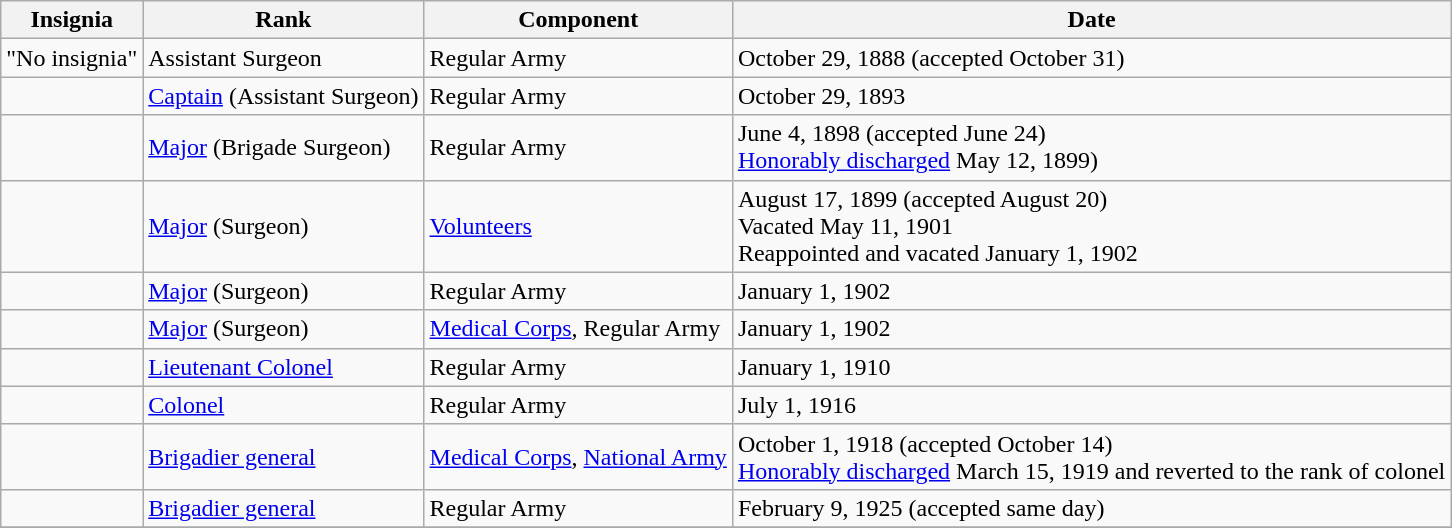<table class="wikitable">
<tr>
<th>Insignia</th>
<th>Rank</th>
<th>Component</th>
<th>Date</th>
</tr>
<tr>
<td>"No insignia"</td>
<td>Assistant Surgeon</td>
<td>Regular Army</td>
<td>October 29, 1888 (accepted October 31)</td>
</tr>
<tr>
<td></td>
<td><a href='#'>Captain</a> (Assistant Surgeon)</td>
<td>Regular Army</td>
<td>October 29, 1893</td>
</tr>
<tr>
<td></td>
<td><a href='#'>Major</a> (Brigade Surgeon)</td>
<td>Regular Army</td>
<td>June 4, 1898 (accepted June 24)<br><a href='#'>Honorably discharged</a> May 12, 1899)</td>
</tr>
<tr>
<td></td>
<td><a href='#'>Major</a> (Surgeon)</td>
<td><a href='#'>Volunteers</a></td>
<td>August 17, 1899 (accepted August 20)<br>Vacated May 11, 1901<br>Reappointed and vacated January 1, 1902</td>
</tr>
<tr>
<td></td>
<td><a href='#'>Major</a> (Surgeon)</td>
<td>Regular Army</td>
<td>January 1, 1902</td>
</tr>
<tr>
<td></td>
<td><a href='#'>Major</a> (Surgeon)</td>
<td><a href='#'>Medical Corps</a>, Regular Army</td>
<td>January 1, 1902</td>
</tr>
<tr>
<td></td>
<td><a href='#'>Lieutenant Colonel</a></td>
<td>Regular Army</td>
<td>January 1, 1910</td>
</tr>
<tr>
<td></td>
<td><a href='#'>Colonel</a></td>
<td>Regular Army</td>
<td>July 1, 1916</td>
</tr>
<tr>
<td></td>
<td><a href='#'>Brigadier general</a></td>
<td><a href='#'>Medical Corps</a>, <a href='#'>National Army</a></td>
<td>October 1, 1918 (accepted October 14)<br><a href='#'>Honorably discharged</a> March 15, 1919 and reverted to the rank of colonel</td>
</tr>
<tr>
<td></td>
<td><a href='#'>Brigadier general</a></td>
<td>Regular Army</td>
<td>February 9, 1925 (accepted same day)</td>
</tr>
<tr>
</tr>
</table>
